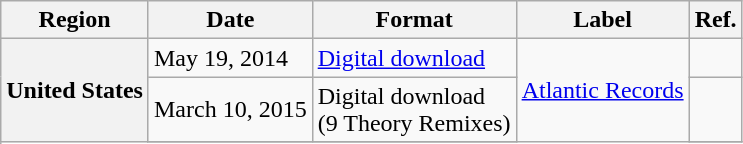<table class="wikitable plainrowheaders">
<tr>
<th>Region</th>
<th>Date</th>
<th>Format</th>
<th>Label</th>
<th>Ref.</th>
</tr>
<tr>
<th scope="row" rowspan="4">United States</th>
<td rowspan="1">May 19, 2014</td>
<td rowspan="1"><a href='#'>Digital download</a></td>
<td rowspan="4"><a href='#'>Atlantic Records</a></td>
<td><br></td>
</tr>
<tr>
<td>March 10, 2015</td>
<td rowspan="1">Digital download<br>(9 Theory Remixes)</td>
<td><br></td>
</tr>
<tr>
</tr>
</table>
